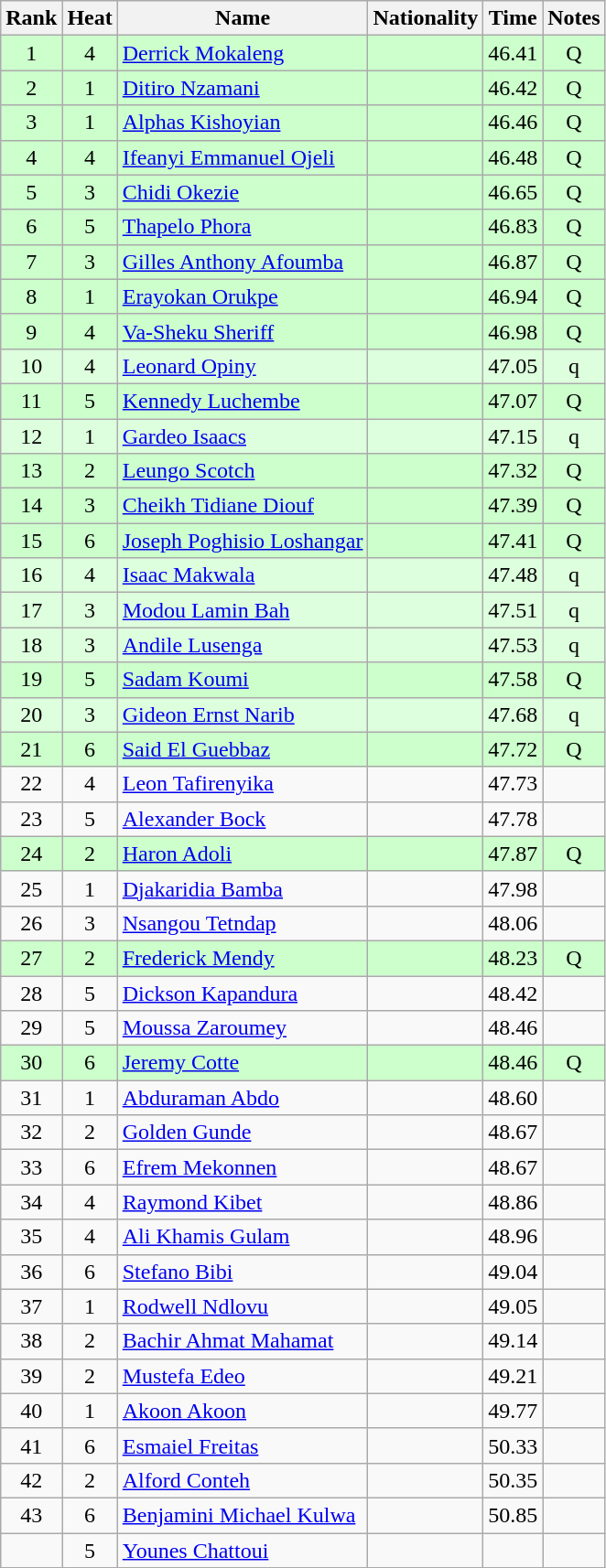<table class="wikitable sortable" style="text-align:center">
<tr>
<th>Rank</th>
<th>Heat</th>
<th>Name</th>
<th>Nationality</th>
<th>Time</th>
<th>Notes</th>
</tr>
<tr bgcolor=ccffcc>
<td>1</td>
<td>4</td>
<td align=left><a href='#'>Derrick Mokaleng</a></td>
<td align=left></td>
<td>46.41</td>
<td>Q</td>
</tr>
<tr bgcolor=ccffcc>
<td>2</td>
<td>1</td>
<td align=left><a href='#'>Ditiro Nzamani</a></td>
<td align=left></td>
<td>46.42</td>
<td>Q</td>
</tr>
<tr bgcolor=ccffcc>
<td>3</td>
<td>1</td>
<td align=left><a href='#'>Alphas Kishoyian</a></td>
<td align=left></td>
<td>46.46</td>
<td>Q</td>
</tr>
<tr bgcolor=ccffcc>
<td>4</td>
<td>4</td>
<td align=left><a href='#'>Ifeanyi Emmanuel Ojeli</a></td>
<td align=left></td>
<td>46.48</td>
<td>Q</td>
</tr>
<tr bgcolor=ccffcc>
<td>5</td>
<td>3</td>
<td align=left><a href='#'>Chidi Okezie</a></td>
<td align=left></td>
<td>46.65</td>
<td>Q</td>
</tr>
<tr bgcolor=ccffcc>
<td>6</td>
<td>5</td>
<td align=left><a href='#'>Thapelo Phora</a></td>
<td align=left></td>
<td>46.83</td>
<td>Q</td>
</tr>
<tr bgcolor=ccffcc>
<td>7</td>
<td>3</td>
<td align=left><a href='#'>Gilles Anthony Afoumba</a></td>
<td align=left></td>
<td>46.87</td>
<td>Q</td>
</tr>
<tr bgcolor=ccffcc>
<td>8</td>
<td>1</td>
<td align=left><a href='#'>Erayokan Orukpe</a></td>
<td align=left></td>
<td>46.94</td>
<td>Q</td>
</tr>
<tr bgcolor=ccffcc>
<td>9</td>
<td>4</td>
<td align=left><a href='#'>Va-Sheku Sheriff</a></td>
<td align=left></td>
<td>46.98</td>
<td>Q</td>
</tr>
<tr bgcolor=ddffdd>
<td>10</td>
<td>4</td>
<td align=left><a href='#'>Leonard Opiny</a></td>
<td align=left></td>
<td>47.05</td>
<td>q</td>
</tr>
<tr bgcolor=ccffcc>
<td>11</td>
<td>5</td>
<td align=left><a href='#'>Kennedy Luchembe</a></td>
<td align=left></td>
<td>47.07</td>
<td>Q</td>
</tr>
<tr bgcolor=ddffdd>
<td>12</td>
<td>1</td>
<td align=left><a href='#'>Gardeo Isaacs</a></td>
<td align=left></td>
<td>47.15</td>
<td>q</td>
</tr>
<tr bgcolor=ccffcc>
<td>13</td>
<td>2</td>
<td align=left><a href='#'>Leungo Scotch</a></td>
<td align=left></td>
<td>47.32</td>
<td>Q</td>
</tr>
<tr bgcolor=ccffcc>
<td>14</td>
<td>3</td>
<td align=left><a href='#'>Cheikh Tidiane Diouf</a></td>
<td align=left></td>
<td>47.39</td>
<td>Q</td>
</tr>
<tr bgcolor=ccffcc>
<td>15</td>
<td>6</td>
<td align=left><a href='#'>Joseph Poghisio Loshangar</a></td>
<td align=left></td>
<td>47.41</td>
<td>Q</td>
</tr>
<tr bgcolor=ddffdd>
<td>16</td>
<td>4</td>
<td align=left><a href='#'>Isaac Makwala</a></td>
<td align=left></td>
<td>47.48</td>
<td>q</td>
</tr>
<tr bgcolor=ddffdd>
<td>17</td>
<td>3</td>
<td align=left><a href='#'>Modou Lamin Bah</a></td>
<td align=left></td>
<td>47.51</td>
<td>q</td>
</tr>
<tr bgcolor=ddffdd>
<td>18</td>
<td>3</td>
<td align=left><a href='#'>Andile Lusenga</a></td>
<td align=left></td>
<td>47.53</td>
<td>q</td>
</tr>
<tr bgcolor=ccffcc>
<td>19</td>
<td>5</td>
<td align=left><a href='#'>Sadam Koumi</a></td>
<td align=left></td>
<td>47.58</td>
<td>Q</td>
</tr>
<tr bgcolor=ddffdd>
<td>20</td>
<td>3</td>
<td align=left><a href='#'>Gideon Ernst Narib</a></td>
<td align=left></td>
<td>47.68</td>
<td>q</td>
</tr>
<tr bgcolor=ccffcc>
<td>21</td>
<td>6</td>
<td align=left><a href='#'>Said El Guebbaz</a></td>
<td align=left></td>
<td>47.72</td>
<td>Q</td>
</tr>
<tr>
<td>22</td>
<td>4</td>
<td align=left><a href='#'>Leon Tafirenyika</a></td>
<td align=left></td>
<td>47.73</td>
<td></td>
</tr>
<tr>
<td>23</td>
<td>5</td>
<td align=left><a href='#'>Alexander Bock</a></td>
<td align=left></td>
<td>47.78</td>
<td></td>
</tr>
<tr bgcolor=ccffcc>
<td>24</td>
<td>2</td>
<td align=left><a href='#'>Haron Adoli</a></td>
<td align=left></td>
<td>47.87</td>
<td>Q</td>
</tr>
<tr>
<td>25</td>
<td>1</td>
<td align=left><a href='#'>Djakaridia Bamba</a></td>
<td align=left></td>
<td>47.98</td>
<td></td>
</tr>
<tr>
<td>26</td>
<td>3</td>
<td align=left><a href='#'>Nsangou Tetndap</a></td>
<td align=left></td>
<td>48.06</td>
<td></td>
</tr>
<tr bgcolor=ccffcc>
<td>27</td>
<td>2</td>
<td align=left><a href='#'>Frederick Mendy</a></td>
<td align=left></td>
<td>48.23</td>
<td>Q</td>
</tr>
<tr>
<td>28</td>
<td>5</td>
<td align=left><a href='#'>Dickson Kapandura</a></td>
<td align=left></td>
<td>48.42</td>
<td></td>
</tr>
<tr>
<td>29</td>
<td>5</td>
<td align=left><a href='#'>Moussa Zaroumey</a></td>
<td align=left></td>
<td>48.46</td>
<td></td>
</tr>
<tr bgcolor=ccffcc>
<td>30</td>
<td>6</td>
<td align=left><a href='#'>Jeremy Cotte</a></td>
<td align=left></td>
<td>48.46</td>
<td>Q</td>
</tr>
<tr>
<td>31</td>
<td>1</td>
<td align=left><a href='#'>Abduraman Abdo</a></td>
<td align=left></td>
<td>48.60</td>
<td></td>
</tr>
<tr>
<td>32</td>
<td>2</td>
<td align=left><a href='#'>Golden Gunde</a></td>
<td align=left></td>
<td>48.67</td>
<td></td>
</tr>
<tr>
<td>33</td>
<td>6</td>
<td align=left><a href='#'>Efrem Mekonnen</a></td>
<td align=left></td>
<td>48.67</td>
<td></td>
</tr>
<tr>
<td>34</td>
<td>4</td>
<td align=left><a href='#'>Raymond Kibet</a></td>
<td align=left></td>
<td>48.86</td>
<td></td>
</tr>
<tr>
<td>35</td>
<td>4</td>
<td align=left><a href='#'>Ali Khamis Gulam</a></td>
<td align=left></td>
<td>48.96</td>
<td></td>
</tr>
<tr>
<td>36</td>
<td>6</td>
<td align=left><a href='#'>Stefano Bibi</a></td>
<td align=left></td>
<td>49.04</td>
<td></td>
</tr>
<tr>
<td>37</td>
<td>1</td>
<td align=left><a href='#'>Rodwell Ndlovu</a></td>
<td align=left></td>
<td>49.05</td>
<td></td>
</tr>
<tr>
<td>38</td>
<td>2</td>
<td align=left><a href='#'>Bachir Ahmat Mahamat</a></td>
<td align=left></td>
<td>49.14</td>
<td></td>
</tr>
<tr>
<td>39</td>
<td>2</td>
<td align=left><a href='#'>Mustefa Edeo</a></td>
<td align=left></td>
<td>49.21</td>
<td></td>
</tr>
<tr>
<td>40</td>
<td>1</td>
<td align=left><a href='#'>Akoon Akoon</a></td>
<td align=left></td>
<td>49.77</td>
<td></td>
</tr>
<tr>
<td>41</td>
<td>6</td>
<td align=left><a href='#'>Esmaiel Freitas</a></td>
<td align=left></td>
<td>50.33</td>
<td></td>
</tr>
<tr>
<td>42</td>
<td>2</td>
<td align=left><a href='#'>Alford Conteh</a></td>
<td align=left></td>
<td>50.35</td>
<td></td>
</tr>
<tr>
<td>43</td>
<td>6</td>
<td align=left><a href='#'>Benjamini Michael Kulwa</a></td>
<td align=left></td>
<td>50.85</td>
<td></td>
</tr>
<tr>
<td></td>
<td>5</td>
<td align=left><a href='#'>Younes Chattoui</a></td>
<td align=left></td>
<td></td>
<td></td>
</tr>
</table>
